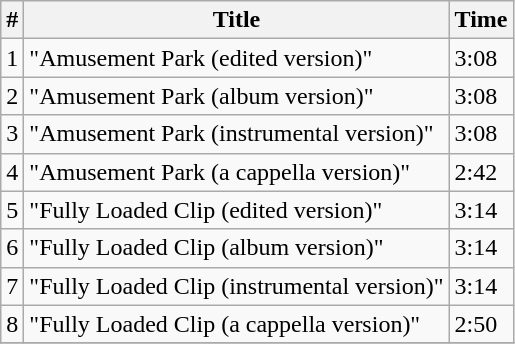<table class="wikitable">
<tr>
<th align="center">#</th>
<th align="center">Title</th>
<th align="center">Time</th>
</tr>
<tr>
<td>1</td>
<td>"Amusement Park (edited version)"</td>
<td>3:08</td>
</tr>
<tr>
<td>2</td>
<td>"Amusement Park (album version)"</td>
<td>3:08</td>
</tr>
<tr>
<td>3</td>
<td>"Amusement Park (instrumental version)"</td>
<td>3:08</td>
</tr>
<tr>
<td>4</td>
<td>"Amusement Park (a cappella version)"</td>
<td>2:42</td>
</tr>
<tr>
<td>5</td>
<td>"Fully Loaded Clip (edited version)"</td>
<td>3:14</td>
</tr>
<tr>
<td>6</td>
<td>"Fully Loaded Clip (album version)"</td>
<td>3:14</td>
</tr>
<tr>
<td>7</td>
<td>"Fully Loaded Clip (instrumental version)"</td>
<td>3:14</td>
</tr>
<tr>
<td>8</td>
<td>"Fully Loaded Clip (a cappella version)"</td>
<td>2:50</td>
</tr>
<tr>
</tr>
</table>
